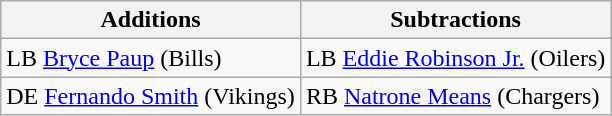<table class="wikitable">
<tr>
<th>Additions</th>
<th>Subtractions</th>
</tr>
<tr>
<td>LB <a href='#'>Bryce Paup</a> (Bills)</td>
<td>LB <a href='#'>Eddie Robinson Jr.</a> (Oilers)</td>
</tr>
<tr>
<td>DE <a href='#'>Fernando Smith</a> (Vikings)</td>
<td>RB <a href='#'>Natrone Means</a> (Chargers)</td>
</tr>
</table>
